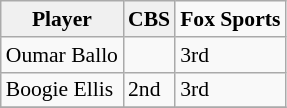<table class="wikitable" style="white-space:nowrap; font-size:90%;">
<tr>
<td style="text-align:center; background:#f0f0f0;"><strong>Player</strong></td>
<td style="text-align:center; background:#f0f0f0;"><strong>CBS</strong></td>
<td><strong>Fox Sports</strong></td>
</tr>
<tr>
<td>Oumar Ballo</td>
<td></td>
<td>3rd</td>
</tr>
<tr>
<td>Boogie Ellis</td>
<td>2nd</td>
<td>3rd</td>
</tr>
<tr>
</tr>
</table>
